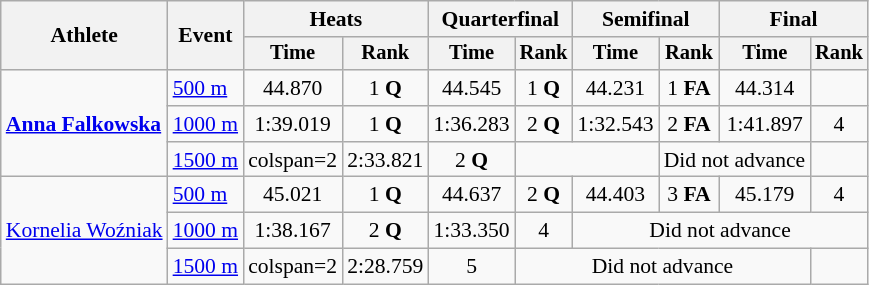<table class="wikitable" style="font-size:90%">
<tr>
<th rowspan=2>Athlete</th>
<th rowspan=2>Event</th>
<th colspan=2>Heats</th>
<th colspan=2>Quarterfinal</th>
<th colspan=2>Semifinal</th>
<th colspan=2>Final</th>
</tr>
<tr style="font-size:95%">
<th>Time</th>
<th>Rank</th>
<th>Time</th>
<th>Rank</th>
<th>Time</th>
<th>Rank</th>
<th>Time</th>
<th>Rank</th>
</tr>
<tr align=center>
<td align=left rowspan=3><strong><a href='#'>Anna Falkowska</a></strong></td>
<td align=left><a href='#'>500 m</a></td>
<td>44.870</td>
<td>1 <strong>Q</strong></td>
<td>44.545</td>
<td>1 <strong>Q</strong></td>
<td>44.231</td>
<td>1 <strong>FA</strong></td>
<td>44.314</td>
<td></td>
</tr>
<tr align=center>
<td align=left><a href='#'>1000 m</a></td>
<td>1:39.019</td>
<td>1 <strong>Q</strong></td>
<td>1:36.283</td>
<td>2 <strong>Q</strong></td>
<td>1:32.543</td>
<td>2 <strong>FA</strong></td>
<td>1:41.897</td>
<td>4</td>
</tr>
<tr align=center>
<td align=left><a href='#'>1500 m</a></td>
<td>colspan=2</td>
<td>2:33.821</td>
<td>2 <strong>Q</strong></td>
<td colspan=2></td>
<td colspan=2>Did not advance</td>
</tr>
<tr align=center>
<td align=left rowspan=3><a href='#'>Kornelia Woźniak</a></td>
<td align=left><a href='#'>500 m</a></td>
<td>45.021</td>
<td>1 <strong>Q</strong></td>
<td>44.637</td>
<td>2 <strong>Q</strong></td>
<td>44.403</td>
<td>3 <strong>FA</strong></td>
<td>45.179</td>
<td>4</td>
</tr>
<tr align=center>
<td align=left><a href='#'>1000 m</a></td>
<td>1:38.167</td>
<td>2 <strong>Q</strong></td>
<td>1:33.350</td>
<td>4</td>
<td colspan=4>Did not advance</td>
</tr>
<tr align=center>
<td align=left><a href='#'>1500 m</a></td>
<td>colspan=2</td>
<td>2:28.759</td>
<td>5</td>
<td colspan=4>Did not advance</td>
</tr>
</table>
